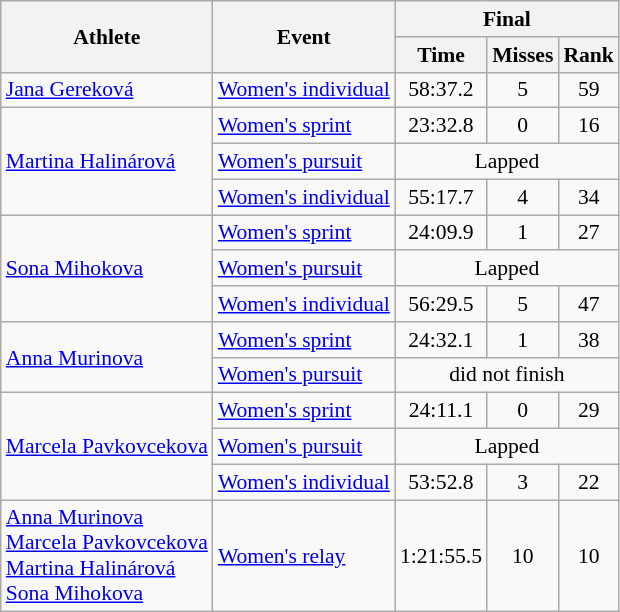<table class="wikitable" style="font-size:90%">
<tr>
<th rowspan="2">Athlete</th>
<th rowspan="2">Event</th>
<th colspan="3">Final</th>
</tr>
<tr>
<th>Time</th>
<th>Misses</th>
<th>Rank</th>
</tr>
<tr>
<td><a href='#'>Jana Gereková</a></td>
<td><a href='#'>Women's individual</a></td>
<td align="center">58:37.2</td>
<td align="center">5</td>
<td align="center">59</td>
</tr>
<tr>
<td rowspan=3><a href='#'>Martina Halinárová</a></td>
<td><a href='#'>Women's sprint</a></td>
<td align="center">23:32.8</td>
<td align="center">0</td>
<td align="center">16</td>
</tr>
<tr>
<td><a href='#'>Women's pursuit</a></td>
<td colspan=3 align="center">Lapped</td>
</tr>
<tr>
<td><a href='#'>Women's individual</a></td>
<td align="center">55:17.7</td>
<td align="center">4</td>
<td align="center">34</td>
</tr>
<tr>
<td rowspan=3><a href='#'>Sona Mihokova</a></td>
<td><a href='#'>Women's sprint</a></td>
<td align="center">24:09.9</td>
<td align="center">1</td>
<td align="center">27</td>
</tr>
<tr>
<td><a href='#'>Women's pursuit</a></td>
<td colspan=3 align="center">Lapped</td>
</tr>
<tr>
<td><a href='#'>Women's individual</a></td>
<td align="center">56:29.5</td>
<td align="center">5</td>
<td align="center">47</td>
</tr>
<tr>
<td rowspan=2><a href='#'>Anna Murinova</a></td>
<td><a href='#'>Women's sprint</a></td>
<td align="center">24:32.1</td>
<td align="center">1</td>
<td align="center">38</td>
</tr>
<tr>
<td><a href='#'>Women's pursuit</a></td>
<td colspan=3 align="center">did not finish</td>
</tr>
<tr>
<td rowspan=3><a href='#'>Marcela Pavkovcekova</a></td>
<td><a href='#'>Women's sprint</a></td>
<td align="center">24:11.1</td>
<td align="center">0</td>
<td align="center">29</td>
</tr>
<tr>
<td><a href='#'>Women's pursuit</a></td>
<td colspan=3 align="center">Lapped</td>
</tr>
<tr>
<td><a href='#'>Women's individual</a></td>
<td align="center">53:52.8</td>
<td align="center">3</td>
<td align="center">22</td>
</tr>
<tr>
<td><a href='#'>Anna Murinova</a><br> <a href='#'>Marcela Pavkovcekova</a><br><a href='#'>Martina Halinárová</a><br><a href='#'>Sona Mihokova</a></td>
<td><a href='#'>Women's relay</a></td>
<td align="center">1:21:55.5</td>
<td align="center">10</td>
<td align="center">10</td>
</tr>
</table>
